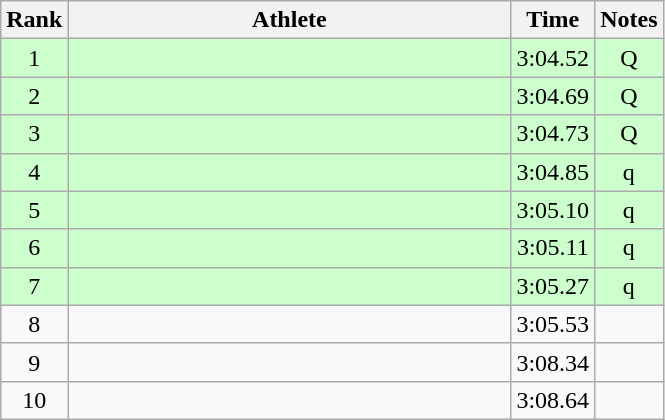<table class="wikitable" style="text-align:center">
<tr>
<th>Rank</th>
<th Style="width:18em">Athlete</th>
<th>Time</th>
<th>Notes</th>
</tr>
<tr style="background:#cfc">
<td>1</td>
<td style="text-align:left"></td>
<td>3:04.52</td>
<td>Q</td>
</tr>
<tr style="background:#cfc">
<td>2</td>
<td style="text-align:left"></td>
<td>3:04.69</td>
<td>Q</td>
</tr>
<tr style="background:#cfc">
<td>3</td>
<td style="text-align:left"></td>
<td>3:04.73</td>
<td>Q</td>
</tr>
<tr style="background:#cfc">
<td>4</td>
<td style="text-align:left"></td>
<td>3:04.85</td>
<td>q</td>
</tr>
<tr style="background:#cfc">
<td>5</td>
<td style="text-align:left"></td>
<td>3:05.10</td>
<td>q</td>
</tr>
<tr style="background:#cfc">
<td>6</td>
<td style="text-align:left"></td>
<td>3:05.11</td>
<td>q</td>
</tr>
<tr style="background:#cfc">
<td>7</td>
<td style="text-align:left"></td>
<td>3:05.27</td>
<td>q</td>
</tr>
<tr>
<td>8</td>
<td style="text-align:left"></td>
<td>3:05.53</td>
<td></td>
</tr>
<tr>
<td>9</td>
<td style="text-align:left"></td>
<td>3:08.34</td>
<td></td>
</tr>
<tr>
<td>10</td>
<td style="text-align:left"></td>
<td>3:08.64</td>
<td></td>
</tr>
</table>
